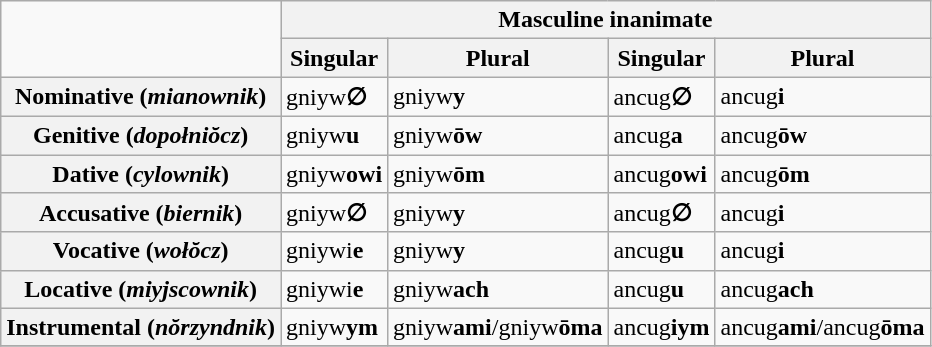<table class="wikitable">
<tr>
<td rowspan="2"></td>
<th colspan="4">Masculine inanimate</th>
</tr>
<tr>
<th>Singular</th>
<th>Plural</th>
<th>Singular</th>
<th>Plural</th>
</tr>
<tr>
<th>Nominative (<em>mianownik</em>)</th>
<td>gniyw<strong>∅</strong></td>
<td>gniyw<strong>y</strong></td>
<td>ancug<strong>∅</strong></td>
<td>ancug<strong>i</strong></td>
</tr>
<tr>
<th>Genitive (<em>dopołniŏcz</em>)</th>
<td>gniyw<strong>u</strong></td>
<td>gniyw<strong>ōw</strong></td>
<td>ancug<strong>a</strong></td>
<td>ancug<strong>ōw</strong></td>
</tr>
<tr>
<th>Dative (<em>cylownik</em>)</th>
<td>gniyw<strong>owi</strong></td>
<td>gniyw<strong>ōm</strong></td>
<td>ancug<strong>owi</strong></td>
<td>ancug<strong>ōm</strong></td>
</tr>
<tr>
<th>Accusative (<em>biernik</em>)</th>
<td>gniyw<strong>∅</strong></td>
<td>gniyw<strong>y</strong></td>
<td>ancug<strong>∅</strong></td>
<td>ancug<strong>i</strong></td>
</tr>
<tr>
<th>Vocative (<em>wołŏcz</em>)</th>
<td>gniywi<strong>e</strong></td>
<td>gniyw<strong>y</strong></td>
<td>ancug<strong>u</strong></td>
<td>ancug<strong>i</strong></td>
</tr>
<tr>
<th>Locative (<em>miyjscownik</em>)</th>
<td>gniywi<strong>e</strong></td>
<td>gniyw<strong>ach</strong></td>
<td>ancug<strong>u</strong></td>
<td>ancug<strong>ach</strong></td>
</tr>
<tr>
<th>Instrumental (<em>nŏrzyndnik</em>)</th>
<td>gniyw<strong>ym</strong></td>
<td>gniyw<strong>ami</strong>/gniyw<strong>ōma</strong></td>
<td>ancug<strong>iym</strong></td>
<td>ancug<strong>ami</strong>/ancug<strong>ōma</strong></td>
</tr>
<tr>
</tr>
</table>
